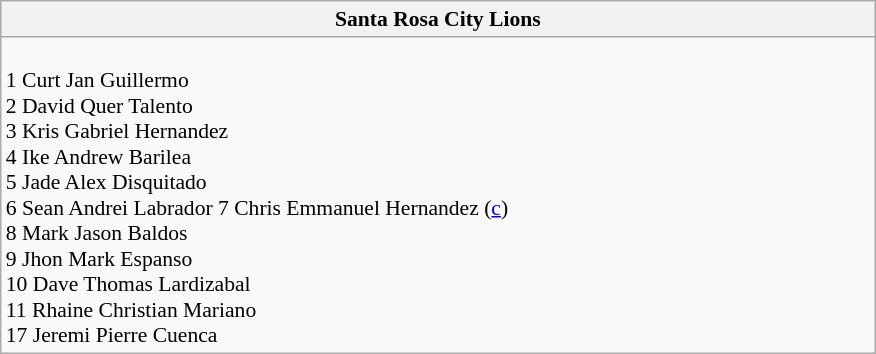<table class="wikitable collapsible collapsed" style="font-size:90%">
<tr>
<th style="text-align:center; width:40em">Santa Rosa City Lions</th>
</tr>
<tr>
<td><br>1 Curt Jan Guillermo <br>
2 David Quer Talento <br>
3 Kris Gabriel Hernandez <br>
4 Ike Andrew Barilea <br>
5 Jade Alex Disquitado <br>
6 Sean Andrei Labrador 

7 Chris Emmanuel Hernandez (<a href='#'>c</a>) <br>
8 Mark Jason Baldos <br>
9 Jhon Mark Espanso <br>
10 Dave Thomas Lardizabal <br>
11 Rhaine Christian Mariano <br>
17 Jeremi Pierre Cuenca 
</td>
</tr>
</table>
